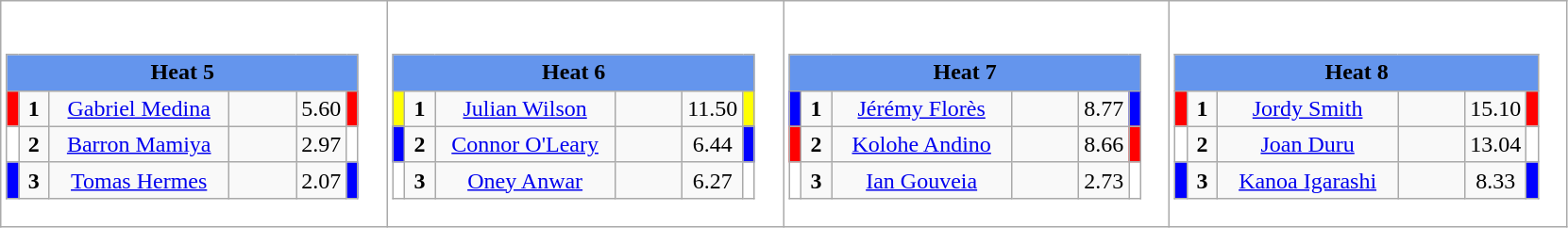<table class="wikitable" style="background:#fff;">
<tr>
<td><br><table class="wikitable">
<tr>
<td colspan="6"  style="text-align:center; background:#6495ed;"><strong>Heat 5</strong></td>
</tr>
<tr>
<td style="width:01px; background: #f00;"></td>
<td style="width:14px; text-align:center;"><strong>1</strong></td>
<td style="width:120px; text-align:center;"><a href='#'>Gabriel Medina</a></td>
<td style="width:40px; text-align:center;"></td>
<td style="width:20px; text-align:center;">5.60</td>
<td style="width:01px; background: #f00;"></td>
</tr>
<tr>
<td style="width:01px; background: #fff;"></td>
<td style="width:14px; text-align:center;"><strong>2</strong></td>
<td style="width:120px; text-align:center;"><a href='#'>Barron Mamiya</a></td>
<td style="width:40px; text-align:center;"></td>
<td style="width:20px; text-align:center;">2.97</td>
<td style="width:01px; background: #fff;"></td>
</tr>
<tr>
<td style="width:01px; background: #00f;"></td>
<td style="width:14px; text-align:center;"><strong>3</strong></td>
<td style="width:120px; text-align:center;"><a href='#'>Tomas Hermes</a></td>
<td style="width:40px; text-align:center;"></td>
<td style="width:20px; text-align:center;">2.07</td>
<td style="width:01px; background: #00f;"></td>
</tr>
</table>
</td>
<td><br><table class="wikitable">
<tr>
<td colspan="6"  style="text-align:center; background:#6495ed;"><strong>Heat 6</strong></td>
</tr>
<tr>
<td style="width:01px; background: #ff0;"></td>
<td style="width:14px; text-align:center;"><strong>1</strong></td>
<td style="width:120px; text-align:center;"><a href='#'>Julian Wilson</a></td>
<td style="width:40px; text-align:center;"></td>
<td style="width:20px; text-align:center;">11.50</td>
<td style="width:01px; background: #ff0;"></td>
</tr>
<tr>
<td style="width:01px; background: #00f;"></td>
<td style="width:14px; text-align:center;"><strong>2</strong></td>
<td style="width:120px; text-align:center;"><a href='#'>Connor O'Leary</a></td>
<td style="width:40px; text-align:center;"></td>
<td style="width:20px; text-align:center;">6.44</td>
<td style="width:01px; background: #00f;"></td>
</tr>
<tr>
<td style="width:01px; background: #fff;"></td>
<td style="width:14px; text-align:center;"><strong>3</strong></td>
<td style="width:120px; text-align:center;"><a href='#'>Oney Anwar</a></td>
<td style="width:40px; text-align:center;"></td>
<td style="width:20px; text-align:center;">6.27</td>
<td style="width:01px; background: #fff;"></td>
</tr>
</table>
</td>
<td><br><table class="wikitable">
<tr>
<td colspan="6"  style="text-align:center; background:#6495ed;"><strong>Heat 7</strong></td>
</tr>
<tr>
<td style="width:01px; background: #00f;"></td>
<td style="width:14px; text-align:center;"><strong>1</strong></td>
<td style="width:120px; text-align:center;"><a href='#'>Jérémy Florès</a></td>
<td style="width:40px; text-align:center;"></td>
<td style="width:20px; text-align:center;">8.77</td>
<td style="width:01px; background: #00f;"></td>
</tr>
<tr>
<td style="width:01px; background: #f00;"></td>
<td style="width:14px; text-align:center;"><strong>2</strong></td>
<td style="width:120px; text-align:center;"><a href='#'>Kolohe Andino</a></td>
<td style="width:40px; text-align:center;"></td>
<td style="width:20px; text-align:center;">8.66</td>
<td style="width:01px; background: #f00;"></td>
</tr>
<tr>
<td style="width:01px; background: #fff;"></td>
<td style="width:14px; text-align:center;"><strong>3</strong></td>
<td style="width:120px; text-align:center;"><a href='#'>Ian Gouveia</a></td>
<td style="width:40px; text-align:center;"></td>
<td style="width:20px; text-align:center;">2.73</td>
<td style="width:01px; background: #fff;"></td>
</tr>
</table>
</td>
<td><br><table class="wikitable">
<tr>
<td colspan="6"  style="text-align:center; background:#6495ed;"><strong>Heat 8</strong></td>
</tr>
<tr>
<td style="width:01px; background: #f00;"></td>
<td style="width:14px; text-align:center;"><strong>1</strong></td>
<td style="width:120px; text-align:center;"><a href='#'>Jordy Smith</a></td>
<td style="width:40px; text-align:center;"></td>
<td style="width:20px; text-align:center;">15.10</td>
<td style="width:01px; background: #f00;"></td>
</tr>
<tr>
<td style="width:01px; background: #fff;"></td>
<td style="width:14px; text-align:center;"><strong>2</strong></td>
<td style="width:120px; text-align:center;"><a href='#'>Joan Duru</a></td>
<td style="width:40px; text-align:center;"></td>
<td style="width:20px; text-align:center;">13.04</td>
<td style="width:01px; background: #fff;"></td>
</tr>
<tr>
<td style="width:01px; background: #00f;"></td>
<td style="width:14px; text-align:center;"><strong>3</strong></td>
<td style="width:120px; text-align:center;"><a href='#'>Kanoa Igarashi</a></td>
<td style="width:40px; text-align:center;"></td>
<td style="width:20px; text-align:center;">8.33</td>
<td style="width:01px; background: #00f;"></td>
</tr>
</table>
</td>
</tr>
</table>
